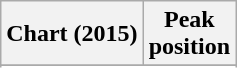<table class="wikitable sortable plainrowheaders" style="text-align:center">
<tr>
<th scope="col">Chart (2015)</th>
<th scope="col">Peak<br> position</th>
</tr>
<tr>
</tr>
<tr>
</tr>
<tr>
</tr>
<tr>
</tr>
</table>
